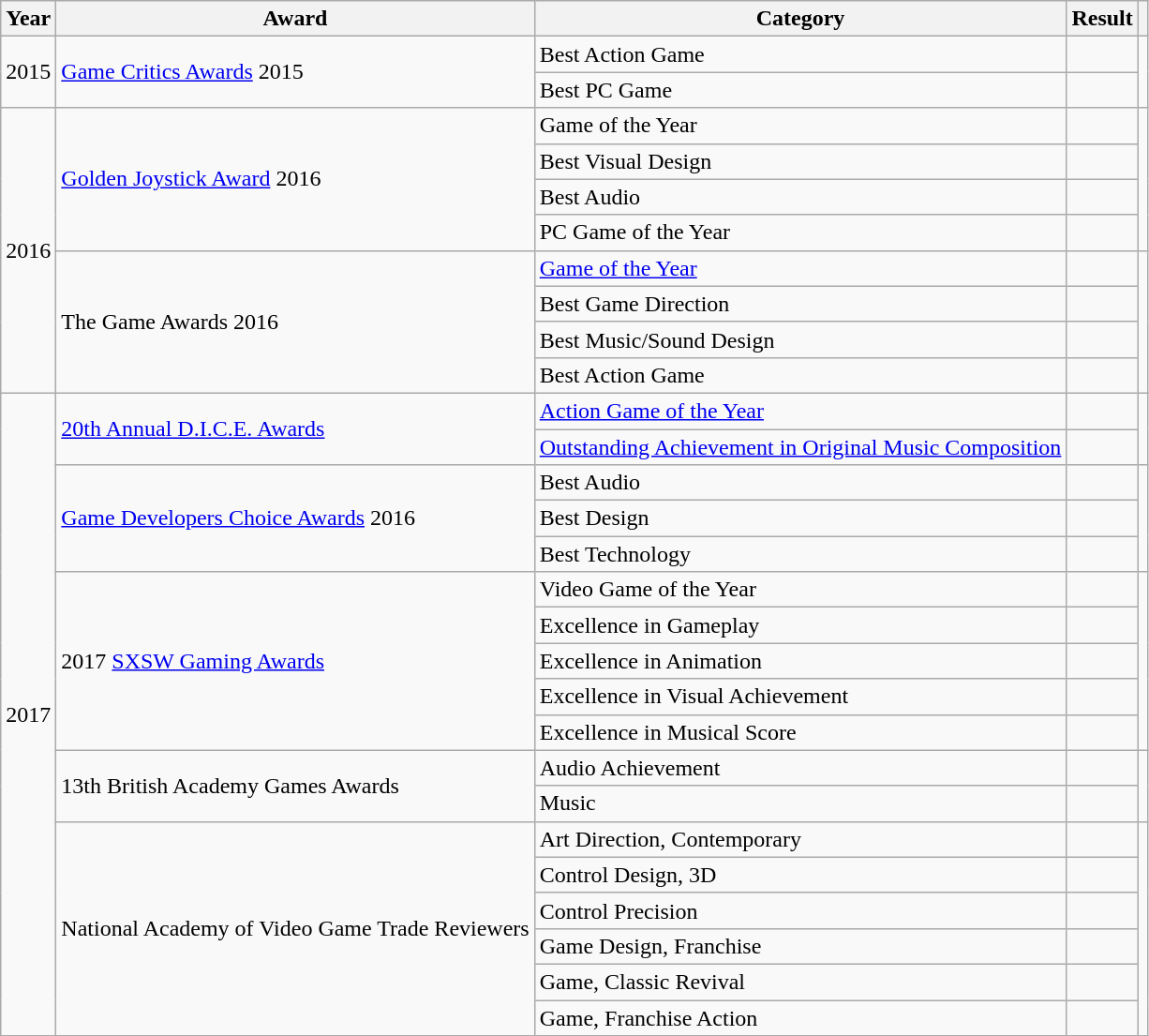<table class="wikitable sortable">
<tr>
<th>Year</th>
<th>Award</th>
<th>Category</th>
<th>Result</th>
<th class="unsortable"></th>
</tr>
<tr>
<td rowspan="2" style="text-align:center;">2015</td>
<td rowspan="2"><a href='#'>Game Critics Awards</a> 2015</td>
<td>Best Action Game</td>
<td></td>
<td rowspan="2" style="text-align:center;"></td>
</tr>
<tr>
<td>Best PC Game</td>
<td></td>
</tr>
<tr>
<td rowspan="8" style="text-align:center;">2016</td>
<td rowspan="4"><a href='#'>Golden Joystick Award</a> 2016</td>
<td>Game of the Year</td>
<td></td>
<td rowspan="4" style="text-align:center;"></td>
</tr>
<tr>
<td>Best Visual Design</td>
<td></td>
</tr>
<tr>
<td>Best Audio</td>
<td></td>
</tr>
<tr>
<td>PC Game of the Year</td>
<td></td>
</tr>
<tr>
<td rowspan="4">The Game Awards 2016</td>
<td><a href='#'>Game of the Year</a></td>
<td></td>
<td rowspan="4" style="text-align:center;"><br></td>
</tr>
<tr>
<td>Best Game Direction</td>
<td></td>
</tr>
<tr>
<td>Best Music/Sound Design</td>
<td></td>
</tr>
<tr>
<td>Best Action Game</td>
<td></td>
</tr>
<tr>
<td rowspan="18" style="text-align:center;">2017</td>
<td rowspan="2"><a href='#'>20th Annual D.I.C.E. Awards</a></td>
<td><a href='#'>Action Game of the Year</a></td>
<td></td>
<td rowspan="2" style="text-align:center;"></td>
</tr>
<tr>
<td><a href='#'>Outstanding Achievement in Original Music Composition</a></td>
<td></td>
</tr>
<tr>
<td rowspan="3"><a href='#'>Game Developers Choice Awards</a> 2016</td>
<td>Best Audio</td>
<td></td>
<td rowspan="3" style="text-align:center;"></td>
</tr>
<tr>
<td>Best Design</td>
<td></td>
</tr>
<tr>
<td>Best Technology</td>
<td></td>
</tr>
<tr>
<td rowspan="5">2017 <a href='#'>SXSW Gaming Awards</a></td>
<td>Video Game of the Year</td>
<td></td>
<td rowspan="5" style="text-align:center;"></td>
</tr>
<tr>
<td>Excellence in Gameplay</td>
<td></td>
</tr>
<tr>
<td>Excellence in Animation</td>
<td></td>
</tr>
<tr>
<td>Excellence in Visual Achievement</td>
<td></td>
</tr>
<tr>
<td>Excellence in Musical Score</td>
<td></td>
</tr>
<tr>
<td rowspan="2">13th British Academy Games Awards</td>
<td>Audio Achievement</td>
<td></td>
<td rowspan="2" style="text-align:center;"></td>
</tr>
<tr>
<td>Music</td>
<td></td>
</tr>
<tr>
<td rowspan="6">National Academy of Video Game Trade Reviewers</td>
<td>Art Direction, Contemporary</td>
<td></td>
<td rowspan="6" style="text-align:center;"></td>
</tr>
<tr>
<td>Control Design, 3D</td>
<td></td>
</tr>
<tr>
<td>Control Precision</td>
<td></td>
</tr>
<tr>
<td>Game Design, Franchise</td>
<td></td>
</tr>
<tr>
<td>Game, Classic Revival</td>
<td></td>
</tr>
<tr>
<td>Game, Franchise Action</td>
<td></td>
</tr>
</table>
